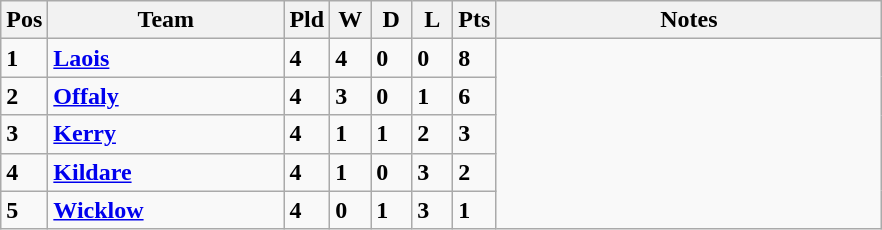<table class="wikitable" style="text-align: centre;">
<tr>
<th width=20>Pos</th>
<th width=150>Team</th>
<th width=20>Pld</th>
<th width=20>W</th>
<th width=20>D</th>
<th width=20>L</th>
<th width=20>Pts</th>
<th width=250>Notes</th>
</tr>
<tr>
<td><strong>1</strong></td>
<td align=left><strong> <a href='#'>Laois</a> </strong></td>
<td><strong>4</strong></td>
<td><strong>4</strong></td>
<td><strong>0</strong></td>
<td><strong>0</strong></td>
<td><strong>8</strong></td>
</tr>
<tr>
<td><strong>2</strong></td>
<td align=left><strong> <a href='#'>Offaly</a> </strong></td>
<td><strong>4</strong></td>
<td><strong>3</strong></td>
<td><strong>0</strong></td>
<td><strong>1</strong></td>
<td><strong>6</strong></td>
</tr>
<tr>
<td><strong>3</strong></td>
<td align=left><strong> <a href='#'>Kerry</a> </strong></td>
<td><strong>4</strong></td>
<td><strong>1</strong></td>
<td><strong>1</strong></td>
<td><strong>2</strong></td>
<td><strong>3</strong></td>
</tr>
<tr>
<td><strong>4</strong></td>
<td align=left><strong> <a href='#'>Kildare</a> </strong></td>
<td><strong>4</strong></td>
<td><strong>1</strong></td>
<td><strong>0</strong></td>
<td><strong>3</strong></td>
<td><strong>2</strong></td>
</tr>
<tr>
<td><strong>5</strong></td>
<td align=left><strong> <a href='#'>Wicklow</a> </strong></td>
<td><strong>4</strong></td>
<td><strong>0</strong></td>
<td><strong>1</strong></td>
<td><strong>3</strong></td>
<td><strong>1</strong></td>
</tr>
</table>
